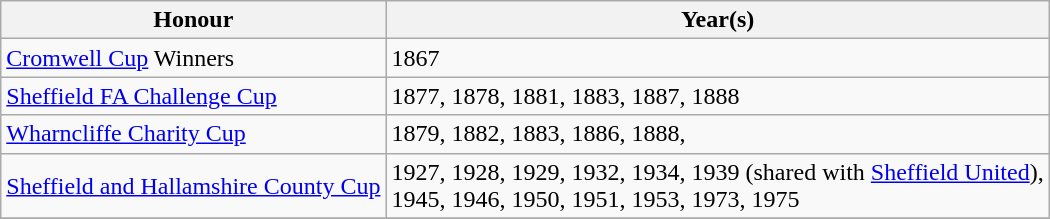<table class="wikitable">
<tr>
<th>Honour</th>
<th>Year(s)</th>
</tr>
<tr>
<td><a href='#'>Cromwell Cup</a> Winners</td>
<td>1867</td>
</tr>
<tr>
<td><a href='#'>Sheffield FA Challenge Cup</a></td>
<td>1877, 1878, 1881, 1883, 1887, 1888</td>
</tr>
<tr>
<td><a href='#'>Wharncliffe Charity Cup</a></td>
<td>1879, 1882, 1883, 1886, 1888,</td>
</tr>
<tr>
<td><a href='#'>Sheffield and Hallamshire County Cup</a></td>
<td>1927, 1928, 1929, 1932, 1934, 1939 (shared with <a href='#'>Sheffield United</a>),<br>1945, 1946, 1950, 1951, 1953, 1973, 1975</td>
</tr>
<tr>
</tr>
</table>
